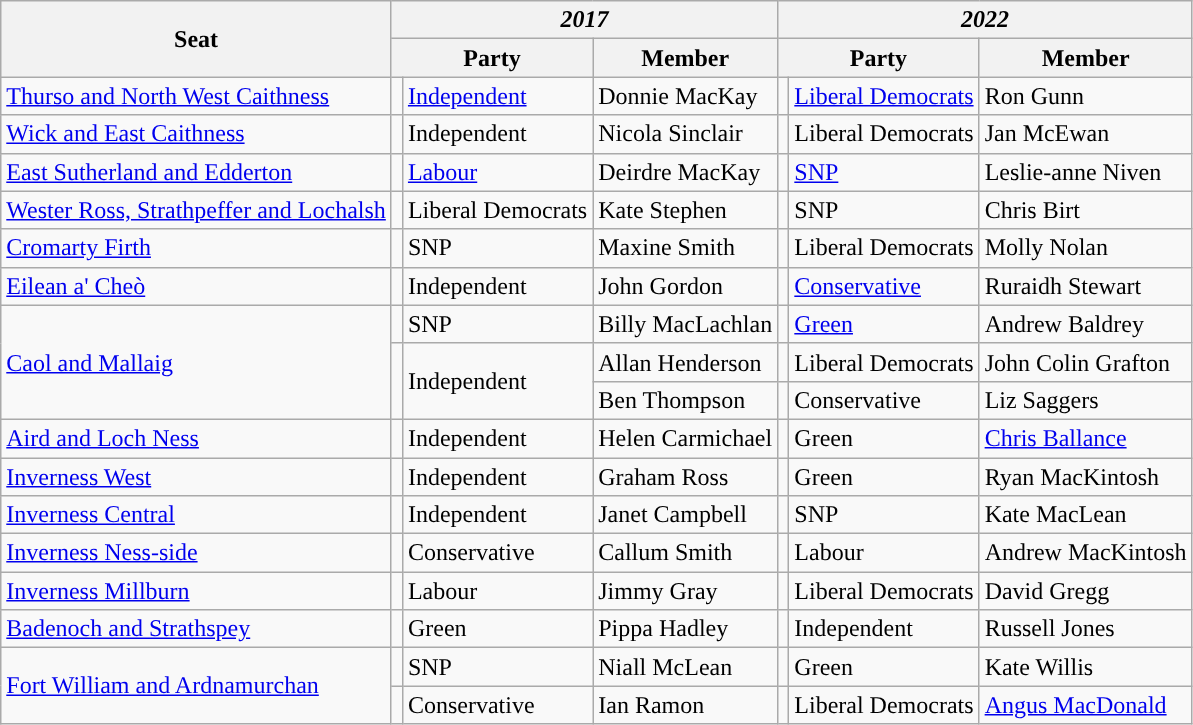<table class="wikitable">
<tr>
<th scope="col" rowspan="2" style="text-align:center">Seat</th>
<th scope="col" colspan="3" style="text-align:center"><em>2017</em></th>
<th scope="col" colspan="3" style="text-align:center"><em>2022</em></th>
</tr>
<tr>
<th colspan="2" style="text-align:center">Party</th>
<th style="text-align:center">Member</th>
<th colspan="2" style="text-align:center">Party</th>
<th style="text-align:center">Member</th>
</tr>
<tr>
<td scope="row"><a href='#'>Thurso and North West Caithness</a></td>
<td></td>
<td><a href='#'>Independent</a></td>
<td>Donnie MacKay</td>
<td></td>
<td><a href='#'>Liberal Democrats</a></td>
<td>Ron Gunn</td>
</tr>
<tr>
<td scope="row"><a href='#'>Wick and East Caithness</a></td>
<td></td>
<td>Independent</td>
<td>Nicola Sinclair</td>
<td></td>
<td>Liberal Democrats</td>
<td>Jan McEwan</td>
</tr>
<tr>
<td scope="row"><a href='#'>East Sutherland and Edderton</a></td>
<td></td>
<td><a href='#'>Labour</a></td>
<td>Deirdre MacKay</td>
<td></td>
<td><a href='#'>SNP</a></td>
<td>Leslie-anne Niven</td>
</tr>
<tr>
<td scope="row"><a href='#'>Wester Ross, Strathpeffer and Lochalsh</a></td>
<td></td>
<td>Liberal Democrats</td>
<td>Kate Stephen</td>
<td></td>
<td>SNP</td>
<td>Chris Birt</td>
</tr>
<tr>
<td scope="row"><a href='#'>Cromarty Firth</a></td>
<td></td>
<td>SNP</td>
<td>Maxine Smith</td>
<td></td>
<td>Liberal Democrats</td>
<td>Molly Nolan</td>
</tr>
<tr>
<td scope="row"><a href='#'>Eilean a' Cheò</a></td>
<td></td>
<td>Independent</td>
<td>John Gordon</td>
<td></td>
<td><a href='#'>Conservative</a></td>
<td>Ruraidh Stewart</td>
</tr>
<tr>
<td scope="row" rowspan="3"><a href='#'>Caol and Mallaig</a></td>
<td></td>
<td>SNP</td>
<td>Billy MacLachlan</td>
<td></td>
<td><a href='#'>Green</a></td>
<td>Andrew Baldrey</td>
</tr>
<tr>
<td rowspan="2"></td>
<td rowspan="2">Independent</td>
<td>Allan Henderson</td>
<td></td>
<td>Liberal Democrats</td>
<td>John Colin Grafton</td>
</tr>
<tr>
<td>Ben Thompson</td>
<td></td>
<td>Conservative</td>
<td>Liz Saggers</td>
</tr>
<tr>
<td scope="row"><a href='#'>Aird and Loch Ness</a></td>
<td></td>
<td>Independent</td>
<td>Helen Carmichael</td>
<td></td>
<td>Green</td>
<td><a href='#'>Chris Ballance</a></td>
</tr>
<tr>
<td scope="row"><a href='#'>Inverness West</a></td>
<td></td>
<td>Independent</td>
<td>Graham Ross</td>
<td></td>
<td>Green</td>
<td>Ryan MacKintosh</td>
</tr>
<tr>
<td scope="row"><a href='#'>Inverness Central</a></td>
<td></td>
<td>Independent</td>
<td>Janet Campbell</td>
<td></td>
<td>SNP</td>
<td>Kate MacLean</td>
</tr>
<tr>
<td scope="row"><a href='#'>Inverness Ness-side</a></td>
<td></td>
<td>Conservative</td>
<td>Callum Smith</td>
<td></td>
<td>Labour</td>
<td>Andrew MacKintosh</td>
</tr>
<tr>
<td scope="row"><a href='#'>Inverness Millburn</a></td>
<td></td>
<td>Labour</td>
<td>Jimmy Gray</td>
<td></td>
<td>Liberal Democrats</td>
<td>David Gregg</td>
</tr>
<tr>
<td scope="row"><a href='#'>Badenoch and Strathspey</a></td>
<td></td>
<td>Green</td>
<td>Pippa Hadley</td>
<td></td>
<td>Independent</td>
<td>Russell Jones</td>
</tr>
<tr>
<td scope="row" rowspan="2"><a href='#'>Fort William and Ardnamurchan</a></td>
<td></td>
<td>SNP</td>
<td>Niall McLean</td>
<td></td>
<td>Green</td>
<td>Kate Willis</td>
</tr>
<tr>
<td></td>
<td>Conservative</td>
<td>Ian Ramon</td>
<td></td>
<td>Liberal Democrats</td>
<td><a href='#'>Angus MacDonald</a></td>
</tr>
</table>
